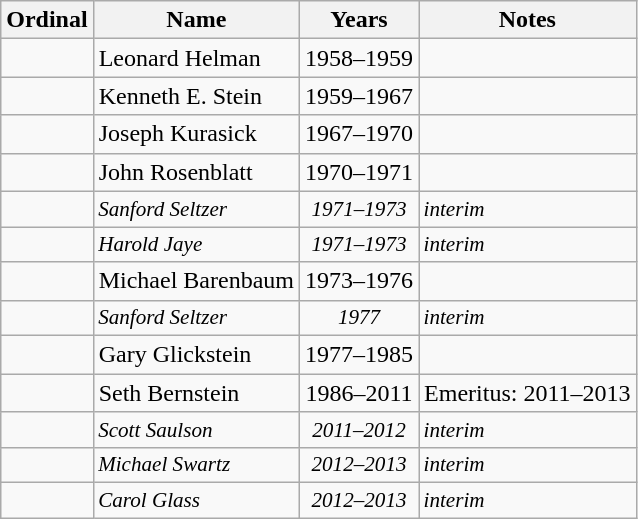<table class="wikitable sortable" border="1">
<tr style="white-space:nowrap;">
<th>Ordinal</th>
<th>Name</th>
<th>Years</th>
<th>Notes</th>
</tr>
<tr>
<td align=center></td>
<td>Leonard Helman</td>
<td align=center>1958–1959</td>
<td></td>
</tr>
<tr>
<td align=center></td>
<td>Kenneth E. Stein</td>
<td align=center>1959–1967</td>
<td></td>
</tr>
<tr>
<td align=center></td>
<td>Joseph Kurasick</td>
<td align=center>1967–1970</td>
<td></td>
</tr>
<tr>
<td align=center></td>
<td>John Rosenblatt</td>
<td align=center>1970–1971</td>
<td></td>
</tr>
<tr>
<td align=center></td>
<td style="font-size:88%"><em>Sanford Seltzer</em></td>
<td align=center style="font-size:88%"><em>1971–1973</em></td>
<td style="font-size:88%"><em>interim</em></td>
</tr>
<tr>
<td align=center></td>
<td style="font-size:88%"><em>Harold Jaye</em></td>
<td align=center style="font-size:88%"><em>1971–1973</em></td>
<td style="font-size:88%"><em>interim</em></td>
</tr>
<tr>
<td align=center></td>
<td>Michael Barenbaum</td>
<td align=center>1973–1976</td>
<td></td>
</tr>
<tr>
<td align=center></td>
<td style="font-size:88%"><em>Sanford Seltzer</em></td>
<td align=center style="font-size:88%"><em>1977</em></td>
<td style="font-size:88%"><em>interim</em></td>
</tr>
<tr>
<td align=center></td>
<td>Gary Glickstein</td>
<td align=center>1977–1985</td>
<td></td>
</tr>
<tr>
<td align=center></td>
<td>Seth Bernstein</td>
<td align=center>1986–2011</td>
<td>Emeritus: 2011–2013</td>
</tr>
<tr>
<td align=center></td>
<td style="font-size:88%"><em>Scott Saulson</em></td>
<td align=center style="font-size:88%"><em>2011–2012</em></td>
<td style="font-size:88%"><em>interim</em></td>
</tr>
<tr>
<td align=center></td>
<td style="font-size:88%"><em>Michael Swartz </em></td>
<td align=center style="font-size:88%"><em>2012–2013</em></td>
<td style="font-size:88%"><em>interim</em></td>
</tr>
<tr>
<td align=center></td>
<td style="font-size:88%"><em>Carol Glass</em></td>
<td align=center style="font-size:88%"><em>2012–2013</em></td>
<td style="font-size:88%"><em>interim</em></td>
</tr>
</table>
